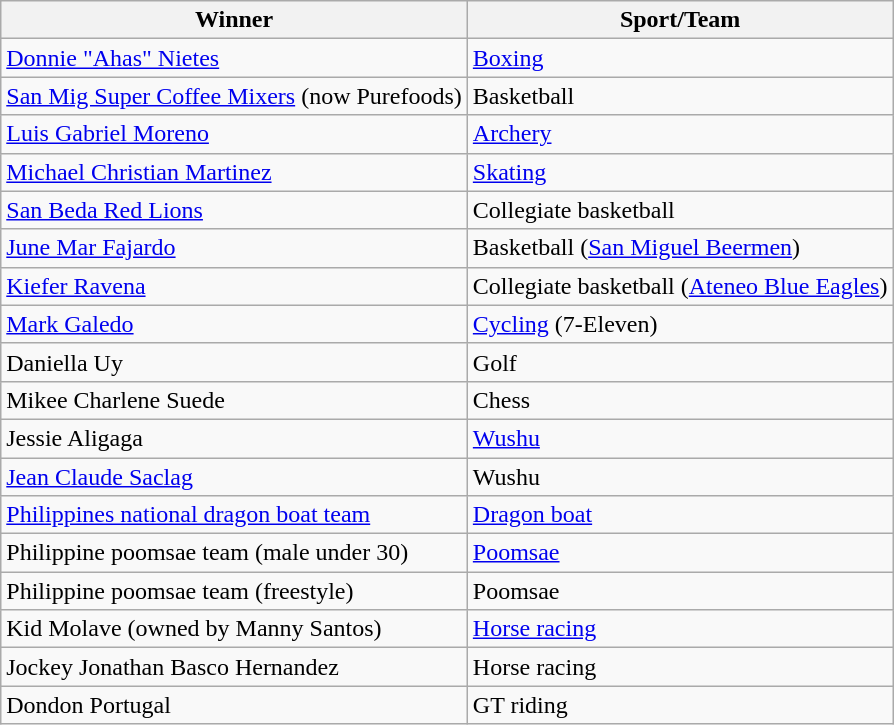<table class="wikitable">
<tr>
<th>Winner</th>
<th>Sport/Team</th>
</tr>
<tr>
<td><a href='#'>Donnie "Ahas" Nietes</a></td>
<td><a href='#'>Boxing</a></td>
</tr>
<tr>
<td><a href='#'>San Mig Super Coffee Mixers</a> (now Purefoods)</td>
<td>Basketball</td>
</tr>
<tr>
<td><a href='#'>Luis Gabriel Moreno</a></td>
<td><a href='#'>Archery</a></td>
</tr>
<tr>
<td><a href='#'>Michael Christian Martinez</a></td>
<td><a href='#'>Skating</a></td>
</tr>
<tr>
<td><a href='#'>San Beda Red Lions</a></td>
<td>Collegiate basketball</td>
</tr>
<tr>
<td><a href='#'>June Mar Fajardo</a></td>
<td>Basketball (<a href='#'>San Miguel Beermen</a>)</td>
</tr>
<tr>
<td><a href='#'>Kiefer Ravena</a></td>
<td>Collegiate basketball (<a href='#'>Ateneo Blue Eagles</a>)</td>
</tr>
<tr>
<td><a href='#'>Mark Galedo</a></td>
<td><a href='#'>Cycling</a> (7-Eleven)</td>
</tr>
<tr>
<td>Daniella Uy</td>
<td>Golf</td>
</tr>
<tr>
<td>Mikee Charlene Suede</td>
<td>Chess</td>
</tr>
<tr>
<td>Jessie Aligaga</td>
<td><a href='#'>Wushu</a></td>
</tr>
<tr>
<td><a href='#'>Jean Claude Saclag</a></td>
<td>Wushu</td>
</tr>
<tr>
<td><a href='#'>Philippines national dragon boat team</a></td>
<td><a href='#'>Dragon boat</a></td>
</tr>
<tr>
<td>Philippine poomsae team (male under 30)</td>
<td><a href='#'>Poomsae</a></td>
</tr>
<tr>
<td>Philippine poomsae team (freestyle)</td>
<td>Poomsae</td>
</tr>
<tr>
<td>Kid Molave (owned by Manny Santos)</td>
<td><a href='#'>Horse racing</a></td>
</tr>
<tr>
<td>Jockey Jonathan Basco Hernandez</td>
<td>Horse racing</td>
</tr>
<tr>
<td>Dondon Portugal</td>
<td>GT riding</td>
</tr>
</table>
